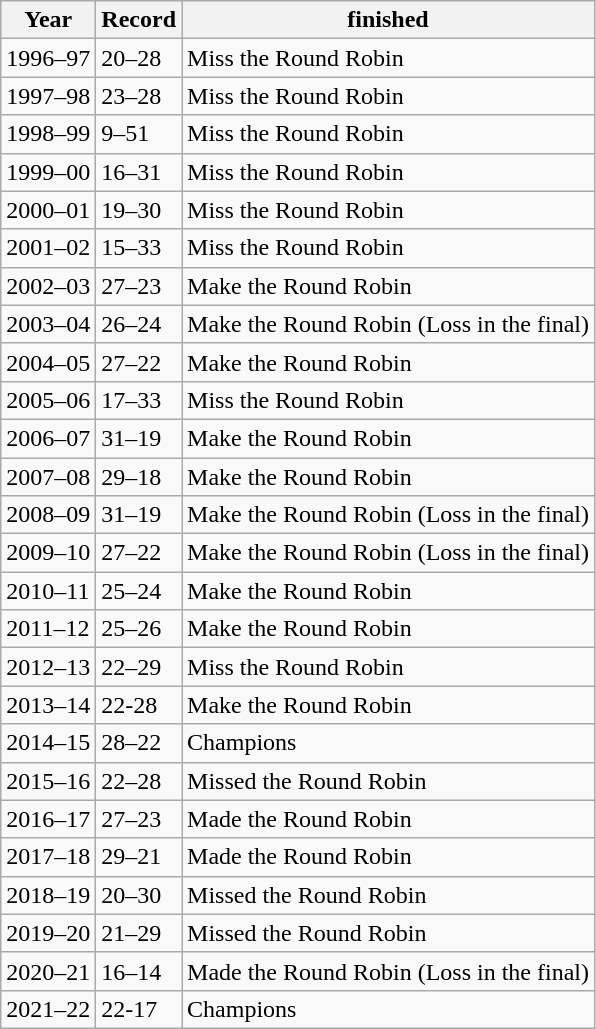<table class="wikitable">
<tr>
<th>Year</th>
<th>Record</th>
<th>finished</th>
</tr>
<tr>
<td>1996–97</td>
<td>20–28</td>
<td>Miss the Round Robin</td>
</tr>
<tr>
<td>1997–98</td>
<td>23–28</td>
<td>Miss the Round Robin</td>
</tr>
<tr>
<td>1998–99</td>
<td>9–51</td>
<td>Miss the Round Robin</td>
</tr>
<tr>
<td>1999–00</td>
<td>16–31</td>
<td>Miss the Round Robin</td>
</tr>
<tr>
<td>2000–01</td>
<td>19–30</td>
<td>Miss the Round Robin</td>
</tr>
<tr>
<td>2001–02</td>
<td>15–33</td>
<td>Miss the Round Robin</td>
</tr>
<tr>
<td>2002–03</td>
<td>27–23</td>
<td>Make the Round Robin</td>
</tr>
<tr>
<td>2003–04</td>
<td>26–24</td>
<td>Make the Round Robin (Loss in the final)</td>
</tr>
<tr>
<td>2004–05</td>
<td>27–22</td>
<td>Make the Round Robin</td>
</tr>
<tr>
<td>2005–06</td>
<td>17–33</td>
<td>Miss the Round Robin</td>
</tr>
<tr>
<td>2006–07</td>
<td>31–19</td>
<td>Make the Round Robin</td>
</tr>
<tr>
<td>2007–08</td>
<td>29–18</td>
<td>Make the Round Robin</td>
</tr>
<tr>
<td>2008–09</td>
<td>31–19</td>
<td>Make the Round Robin (Loss in the final)</td>
</tr>
<tr>
<td>2009–10</td>
<td>27–22</td>
<td>Make the Round Robin (Loss in the final)</td>
</tr>
<tr>
<td>2010–11</td>
<td>25–24</td>
<td>Make the Round Robin</td>
</tr>
<tr>
<td>2011–12</td>
<td>25–26</td>
<td>Make the Round Robin</td>
</tr>
<tr>
<td>2012–13</td>
<td>22–29</td>
<td>Miss the Round Robin</td>
</tr>
<tr>
<td>2013–14</td>
<td>22-28</td>
<td>Make the Round Robin</td>
</tr>
<tr>
<td>2014–15</td>
<td>28–22</td>
<td>Champions</td>
</tr>
<tr>
<td>2015–16</td>
<td>22–28</td>
<td>Missed the Round Robin</td>
</tr>
<tr>
<td>2016–17</td>
<td>27–23</td>
<td>Made the Round Robin</td>
</tr>
<tr>
<td>2017–18</td>
<td>29–21</td>
<td>Made the Round Robin</td>
</tr>
<tr>
<td>2018–19</td>
<td>20–30</td>
<td>Missed the Round Robin</td>
</tr>
<tr>
<td>2019–20</td>
<td>21–29</td>
<td>Missed the Round Robin</td>
</tr>
<tr>
<td>2020–21</td>
<td>16–14</td>
<td>Made the Round Robin (Loss in the final)</td>
</tr>
<tr>
<td>2021–22</td>
<td>22-17</td>
<td>Champions</td>
</tr>
</table>
